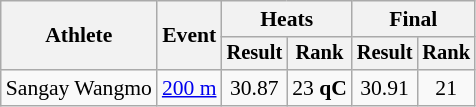<table class="wikitable" style="font-size:90%">
<tr>
<th rowspan=2>Athlete</th>
<th rowspan=2>Event</th>
<th colspan=2>Heats</th>
<th colspan=2>Final</th>
</tr>
<tr style="font-size:95%">
<th>Result</th>
<th>Rank</th>
<th>Result</th>
<th>Rank</th>
</tr>
<tr align=center>
<td align=left>Sangay Wangmo</td>
<td align=left><a href='#'>200 m</a></td>
<td>30.87</td>
<td>23 <strong>qC</strong></td>
<td>30.91</td>
<td>21</td>
</tr>
</table>
